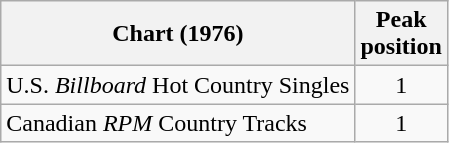<table class="wikitable sortable">
<tr>
<th align="left">Chart (1976)</th>
<th align="center">Peak<br>position</th>
</tr>
<tr>
<td align="left">U.S. <em>Billboard</em> Hot Country Singles</td>
<td align="center">1</td>
</tr>
<tr>
<td align="left">Canadian <em>RPM</em> Country Tracks</td>
<td align="center">1</td>
</tr>
</table>
